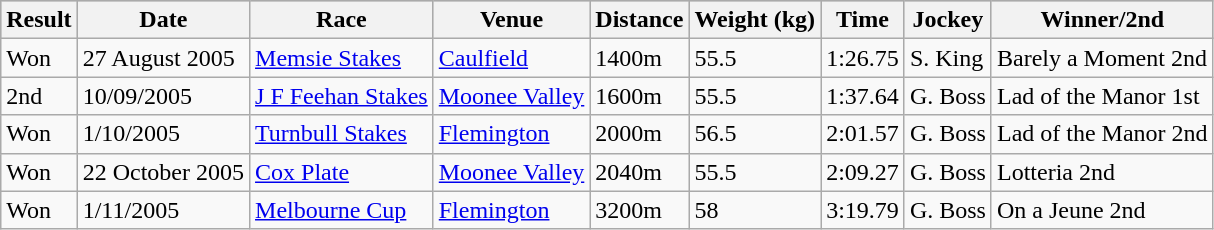<table class="wikitable" border="1">
<tr style="background:silver; color:black">
<th>Result</th>
<th>Date</th>
<th>Race</th>
<th>Venue</th>
<th>Distance</th>
<th>Weight (kg)</th>
<th>Time</th>
<th>Jockey</th>
<th>Winner/2nd</th>
</tr>
<tr>
<td>Won</td>
<td>27 August 2005</td>
<td><a href='#'>Memsie Stakes</a></td>
<td><a href='#'>Caulfield</a></td>
<td>1400m</td>
<td>55.5</td>
<td>1:26.75</td>
<td>S. King</td>
<td>Barely a Moment 2nd</td>
</tr>
<tr>
<td>2nd</td>
<td>10/09/2005</td>
<td><a href='#'>J F Feehan Stakes</a></td>
<td><a href='#'>Moonee Valley</a></td>
<td>1600m</td>
<td>55.5</td>
<td>1:37.64</td>
<td>G. Boss</td>
<td>Lad of the Manor 1st</td>
</tr>
<tr>
<td>Won</td>
<td>1/10/2005</td>
<td><a href='#'>Turnbull Stakes</a></td>
<td><a href='#'>Flemington</a></td>
<td>2000m</td>
<td>56.5</td>
<td>2:01.57</td>
<td>G. Boss</td>
<td>Lad of the Manor 2nd</td>
</tr>
<tr>
<td>Won</td>
<td>22 October 2005</td>
<td><a href='#'>Cox Plate</a></td>
<td><a href='#'>Moonee Valley</a></td>
<td>2040m</td>
<td>55.5</td>
<td>2:09.27</td>
<td>G. Boss</td>
<td>Lotteria 2nd</td>
</tr>
<tr>
<td>Won</td>
<td>1/11/2005</td>
<td><a href='#'>Melbourne Cup</a></td>
<td><a href='#'>Flemington</a></td>
<td>3200m</td>
<td>58</td>
<td>3:19.79</td>
<td>G. Boss</td>
<td>On a Jeune 2nd</td>
</tr>
</table>
